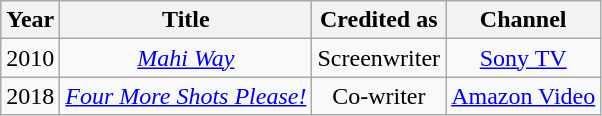<table class="wikitable" style="text-align: center;">
<tr>
<th>Year</th>
<th>Title</th>
<th>Credited as</th>
<th>Channel</th>
</tr>
<tr>
<td>2010</td>
<td><em><a href='#'>Mahi Way</a></em></td>
<td>Screenwriter</td>
<td><a href='#'>Sony TV</a></td>
</tr>
<tr>
<td>2018</td>
<td><em><a href='#'>Four More Shots Please!</a></em></td>
<td>Co-writer</td>
<td><a href='#'>Amazon Video</a></td>
</tr>
</table>
